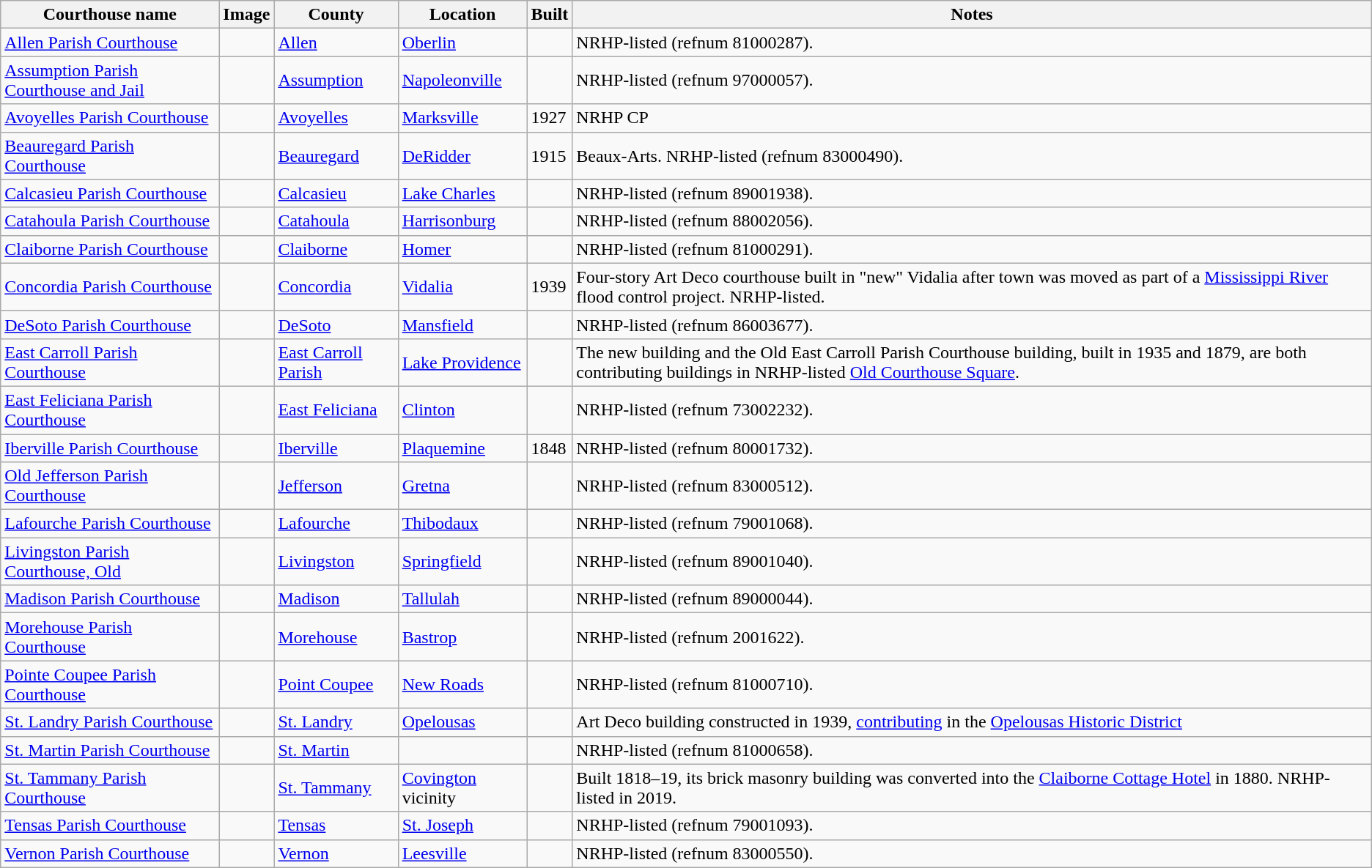<table class="wikitable sortable sticky-header sort-under">
<tr>
<th>Courthouse name</th>
<th>Image</th>
<th>County</th>
<th>Location</th>
<th>Built</th>
<th>Notes</th>
</tr>
<tr>
<td><a href='#'>Allen Parish Courthouse</a></td>
<td></td>
<td><a href='#'>Allen</a></td>
<td><a href='#'>Oberlin</a><br><small></small></td>
<td></td>
<td>NRHP-listed (refnum 81000287).</td>
</tr>
<tr>
<td><a href='#'>Assumption Parish Courthouse and Jail</a></td>
<td></td>
<td><a href='#'>Assumption</a></td>
<td><a href='#'>Napoleonville</a><br><small></small></td>
<td></td>
<td>NRHP-listed (refnum 97000057).</td>
</tr>
<tr>
<td><a href='#'>Avoyelles Parish Courthouse</a></td>
<td></td>
<td><a href='#'>Avoyelles</a></td>
<td><a href='#'>Marksville</a></td>
<td>1927</td>
<td>NRHP CP</td>
</tr>
<tr>
<td><a href='#'>Beauregard Parish Courthouse</a></td>
<td></td>
<td><a href='#'>Beauregard</a></td>
<td><a href='#'>DeRidder</a><br><small></small></td>
<td>1915</td>
<td>Beaux-Arts. NRHP-listed (refnum 83000490).</td>
</tr>
<tr>
<td><a href='#'>Calcasieu Parish Courthouse</a></td>
<td></td>
<td><a href='#'>Calcasieu</a></td>
<td><a href='#'>Lake Charles</a></td>
<td></td>
<td>NRHP-listed (refnum 89001938).</td>
</tr>
<tr>
<td><a href='#'>Catahoula Parish Courthouse</a></td>
<td></td>
<td><a href='#'>Catahoula</a></td>
<td><a href='#'>Harrisonburg</a></td>
<td></td>
<td>NRHP-listed (refnum 88002056).</td>
</tr>
<tr>
<td><a href='#'>Claiborne Parish Courthouse</a></td>
<td></td>
<td><a href='#'>Claiborne</a></td>
<td><a href='#'>Homer</a></td>
<td></td>
<td>NRHP-listed (refnum 81000291).</td>
</tr>
<tr>
<td><a href='#'>Concordia Parish Courthouse</a></td>
<td></td>
<td><a href='#'>Concordia</a></td>
<td><a href='#'>Vidalia</a><br><small></small></td>
<td>1939</td>
<td>Four-story Art Deco courthouse built in "new" Vidalia after town was moved as part of a <a href='#'>Mississippi River</a> flood control project. NRHP-listed.</td>
</tr>
<tr>
<td><a href='#'>DeSoto Parish Courthouse</a></td>
<td></td>
<td><a href='#'>DeSoto</a></td>
<td><a href='#'>Mansfield</a></td>
<td></td>
<td>NRHP-listed (refnum 86003677).</td>
</tr>
<tr>
<td><a href='#'>East Carroll Parish Courthouse</a></td>
<td></td>
<td><a href='#'>East Carroll Parish</a></td>
<td><a href='#'>Lake Providence</a><br></td>
<td></td>
<td>The new building and the Old East Carroll Parish Courthouse building, built in 1935 and 1879, are both contributing buildings in NRHP-listed <a href='#'>Old Courthouse Square</a>.</td>
</tr>
<tr>
<td><a href='#'>East Feliciana Parish Courthouse</a></td>
<td></td>
<td><a href='#'>East Feliciana</a></td>
<td><a href='#'>Clinton</a></td>
<td></td>
<td>NRHP-listed (refnum 73002232).</td>
</tr>
<tr>
<td><a href='#'>Iberville Parish Courthouse</a></td>
<td></td>
<td><a href='#'>Iberville</a></td>
<td><a href='#'>Plaquemine</a></td>
<td>1848</td>
<td>NRHP-listed (refnum 80001732).</td>
</tr>
<tr>
<td><a href='#'>Old Jefferson Parish Courthouse</a></td>
<td></td>
<td><a href='#'>Jefferson</a></td>
<td><a href='#'>Gretna</a></td>
<td></td>
<td>NRHP-listed (refnum 83000512).</td>
</tr>
<tr>
<td><a href='#'>Lafourche Parish Courthouse</a></td>
<td></td>
<td><a href='#'>Lafourche</a></td>
<td><a href='#'>Thibodaux</a></td>
<td></td>
<td>NRHP-listed (refnum 79001068).</td>
</tr>
<tr>
<td><a href='#'>Livingston Parish Courthouse, Old</a></td>
<td></td>
<td><a href='#'>Livingston</a></td>
<td><a href='#'>Springfield</a></td>
<td></td>
<td>NRHP-listed (refnum 89001040).</td>
</tr>
<tr>
<td><a href='#'>Madison Parish Courthouse</a></td>
<td></td>
<td><a href='#'>Madison</a></td>
<td><a href='#'>Tallulah</a></td>
<td></td>
<td>NRHP-listed (refnum 89000044).</td>
</tr>
<tr>
<td><a href='#'>Morehouse Parish Courthouse</a></td>
<td></td>
<td><a href='#'>Morehouse</a></td>
<td><a href='#'>Bastrop</a></td>
<td></td>
<td>NRHP-listed (refnum 2001622).</td>
</tr>
<tr>
<td><a href='#'>Pointe Coupee Parish Courthouse</a></td>
<td></td>
<td><a href='#'>Point Coupee</a></td>
<td><a href='#'>New Roads</a></td>
<td></td>
<td>NRHP-listed (refnum 81000710).</td>
</tr>
<tr>
<td><a href='#'>St. Landry Parish Courthouse</a></td>
<td></td>
<td><a href='#'>St. Landry</a></td>
<td><a href='#'>Opelousas</a><br><small></small></td>
<td></td>
<td>Art Deco building constructed in 1939, <a href='#'>contributing</a> in the <a href='#'>Opelousas Historic District</a></td>
</tr>
<tr>
<td><a href='#'>St. Martin Parish Courthouse</a></td>
<td></td>
<td><a href='#'>St. Martin</a></td>
<td></td>
<td></td>
<td>NRHP-listed (refnum 81000658).</td>
</tr>
<tr>
<td><a href='#'>St. Tammany Parish Courthouse</a></td>
<td></td>
<td><a href='#'>St. Tammany</a></td>
<td><a href='#'>Covington</a> vicinity</td>
<td></td>
<td>Built 1818–19, its brick masonry building was converted into the <a href='#'>Claiborne Cottage Hotel</a> in 1880. NRHP-listed in 2019.</td>
</tr>
<tr>
<td><a href='#'>Tensas Parish Courthouse</a></td>
<td></td>
<td><a href='#'>Tensas</a></td>
<td><a href='#'>St. Joseph</a></td>
<td></td>
<td>NRHP-listed (refnum 79001093).</td>
</tr>
<tr>
<td><a href='#'>Vernon Parish Courthouse</a></td>
<td></td>
<td><a href='#'>Vernon</a></td>
<td><a href='#'>Leesville</a></td>
<td></td>
<td>NRHP-listed (refnum 83000550).</td>
</tr>
</table>
